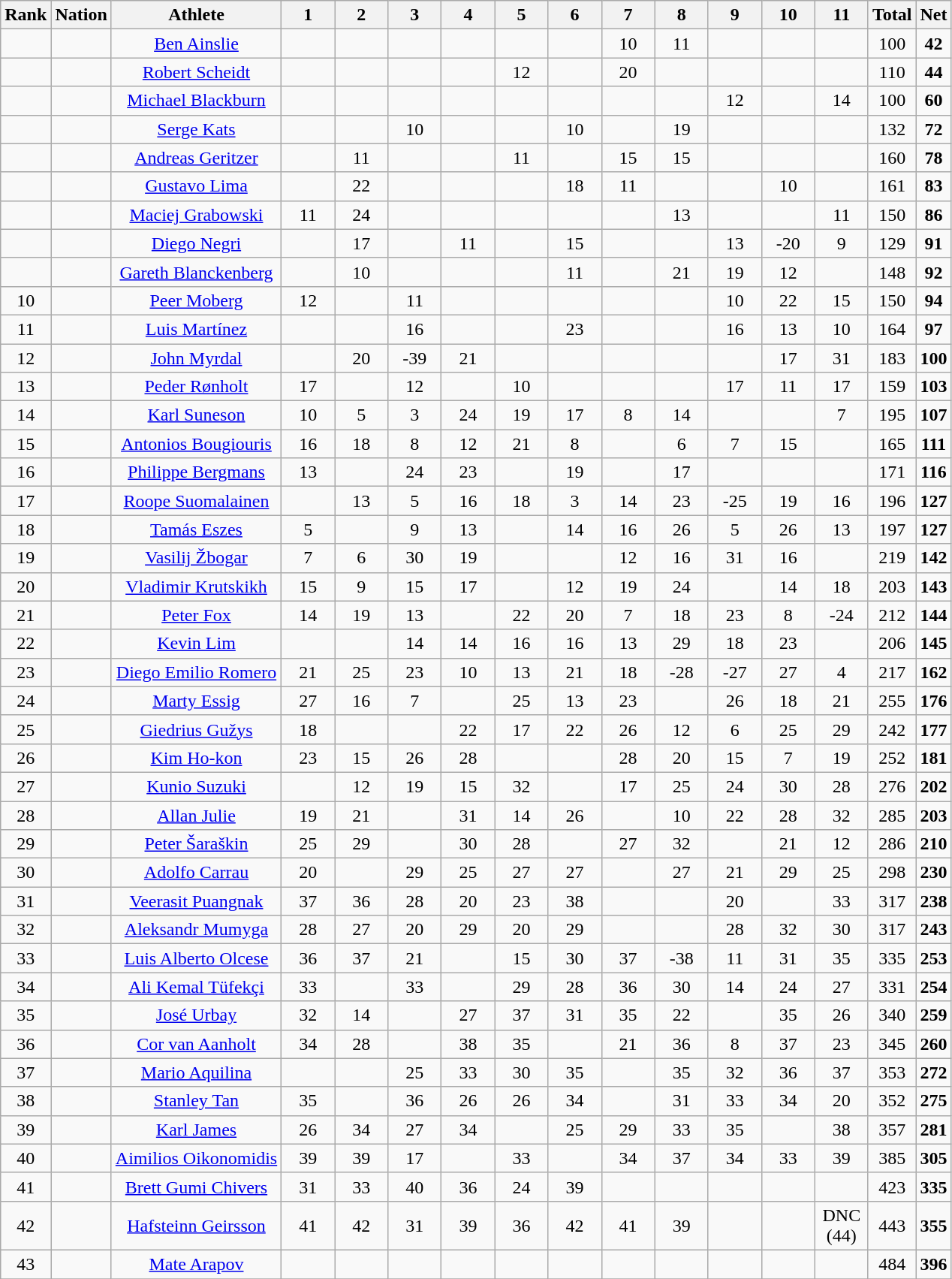<table class="sortable wikitable" style="text-align:center;">
<tr>
<th>Rank</th>
<th>Nation</th>
<th>Athlete</th>
<th width=40>1</th>
<th width=40>2</th>
<th width=40>3</th>
<th width=40>4</th>
<th width=40>5</th>
<th width=40>6</th>
<th width=40>7</th>
<th width=40>8</th>
<th width=40>9</th>
<th width=40>10</th>
<th width=40>11</th>
<th>Total</th>
<th>Net</th>
</tr>
<tr>
<td></td>
<td align=left></td>
<td><a href='#'>Ben Ainslie</a></td>
<td></td>
<td></td>
<td></td>
<td></td>
<td></td>
<td></td>
<td>10</td>
<td>11</td>
<td></td>
<td></td>
<td></td>
<td>100</td>
<td><strong>42</strong></td>
</tr>
<tr>
<td></td>
<td align=left></td>
<td><a href='#'>Robert Scheidt</a></td>
<td></td>
<td></td>
<td></td>
<td></td>
<td>12</td>
<td></td>
<td>20</td>
<td></td>
<td></td>
<td></td>
<td></td>
<td>110</td>
<td><strong>44</strong></td>
</tr>
<tr>
<td></td>
<td align=left></td>
<td><a href='#'>Michael Blackburn</a></td>
<td></td>
<td></td>
<td></td>
<td></td>
<td></td>
<td></td>
<td></td>
<td></td>
<td>12</td>
<td></td>
<td>14</td>
<td>100</td>
<td><strong>60</strong></td>
</tr>
<tr>
<td></td>
<td align=left></td>
<td><a href='#'>Serge Kats</a></td>
<td></td>
<td></td>
<td>10</td>
<td></td>
<td></td>
<td>10</td>
<td></td>
<td>19</td>
<td></td>
<td></td>
<td></td>
<td>132</td>
<td><strong>72</strong></td>
</tr>
<tr>
<td></td>
<td align=left></td>
<td><a href='#'>Andreas Geritzer</a></td>
<td></td>
<td>11</td>
<td></td>
<td></td>
<td>11</td>
<td></td>
<td>15</td>
<td>15</td>
<td></td>
<td></td>
<td></td>
<td>160</td>
<td><strong>78</strong></td>
</tr>
<tr>
<td></td>
<td align=left></td>
<td><a href='#'>Gustavo Lima</a></td>
<td></td>
<td>22</td>
<td></td>
<td></td>
<td></td>
<td>18</td>
<td>11</td>
<td></td>
<td></td>
<td>10</td>
<td></td>
<td>161</td>
<td><strong>83</strong></td>
</tr>
<tr>
<td></td>
<td align=left></td>
<td><a href='#'>Maciej Grabowski</a></td>
<td>11</td>
<td>24</td>
<td></td>
<td></td>
<td></td>
<td></td>
<td></td>
<td>13</td>
<td></td>
<td></td>
<td>11</td>
<td>150</td>
<td><strong>86</strong></td>
</tr>
<tr>
<td></td>
<td align=left></td>
<td><a href='#'>Diego Negri</a></td>
<td></td>
<td>17</td>
<td></td>
<td>11</td>
<td></td>
<td>15</td>
<td></td>
<td></td>
<td>13</td>
<td>-20</td>
<td>9</td>
<td>129</td>
<td><strong>91</strong></td>
</tr>
<tr>
<td></td>
<td align=left></td>
<td><a href='#'>Gareth Blanckenberg</a></td>
<td></td>
<td>10</td>
<td></td>
<td></td>
<td></td>
<td>11</td>
<td></td>
<td>21</td>
<td>19</td>
<td>12</td>
<td></td>
<td>148</td>
<td><strong>92</strong></td>
</tr>
<tr>
<td>10</td>
<td align=left></td>
<td><a href='#'>Peer Moberg</a></td>
<td>12</td>
<td></td>
<td>11</td>
<td></td>
<td></td>
<td></td>
<td></td>
<td></td>
<td>10</td>
<td>22</td>
<td>15</td>
<td>150</td>
<td><strong>94</strong></td>
</tr>
<tr>
<td>11</td>
<td align=left></td>
<td><a href='#'>Luis Martínez</a></td>
<td></td>
<td></td>
<td>16</td>
<td></td>
<td></td>
<td>23</td>
<td></td>
<td></td>
<td>16</td>
<td>13</td>
<td>10</td>
<td>164</td>
<td><strong>97</strong></td>
</tr>
<tr>
<td>12</td>
<td align=left></td>
<td><a href='#'>John Myrdal</a></td>
<td></td>
<td>20</td>
<td>-39</td>
<td>21</td>
<td></td>
<td></td>
<td></td>
<td></td>
<td></td>
<td>17</td>
<td>31</td>
<td>183</td>
<td><strong>100</strong></td>
</tr>
<tr>
<td>13</td>
<td align=left></td>
<td><a href='#'>Peder Rønholt</a></td>
<td>17</td>
<td></td>
<td>12</td>
<td></td>
<td>10</td>
<td></td>
<td></td>
<td></td>
<td>17</td>
<td>11</td>
<td>17</td>
<td>159</td>
<td><strong>103</strong></td>
</tr>
<tr>
<td>14</td>
<td align=left></td>
<td><a href='#'>Karl Suneson</a></td>
<td>10</td>
<td>5</td>
<td>3</td>
<td>24</td>
<td>19</td>
<td>17</td>
<td>8</td>
<td>14</td>
<td></td>
<td></td>
<td>7</td>
<td>195</td>
<td><strong>107</strong></td>
</tr>
<tr>
<td>15</td>
<td align=left></td>
<td><a href='#'>Antonios Bougiouris</a></td>
<td>16</td>
<td>18</td>
<td>8</td>
<td>12</td>
<td>21</td>
<td>8</td>
<td></td>
<td>6</td>
<td>7</td>
<td>15</td>
<td></td>
<td>165</td>
<td><strong>111</strong></td>
</tr>
<tr>
<td>16</td>
<td align=left></td>
<td><a href='#'>Philippe Bergmans</a></td>
<td>13</td>
<td></td>
<td>24</td>
<td>23</td>
<td></td>
<td>19</td>
<td></td>
<td>17</td>
<td></td>
<td></td>
<td></td>
<td>171</td>
<td><strong>116</strong></td>
</tr>
<tr>
<td>17</td>
<td align=left></td>
<td><a href='#'>Roope Suomalainen</a></td>
<td></td>
<td>13</td>
<td>5</td>
<td>16</td>
<td>18</td>
<td>3</td>
<td>14</td>
<td>23</td>
<td>-25</td>
<td>19</td>
<td>16</td>
<td>196</td>
<td><strong>127</strong></td>
</tr>
<tr>
<td>18</td>
<td align=left></td>
<td><a href='#'>Tamás Eszes</a></td>
<td>5</td>
<td></td>
<td>9</td>
<td>13</td>
<td></td>
<td>14</td>
<td>16</td>
<td>26</td>
<td>5</td>
<td>26</td>
<td>13</td>
<td>197</td>
<td><strong>127</strong></td>
</tr>
<tr>
<td>19</td>
<td align=left></td>
<td><a href='#'>Vasilij Žbogar</a></td>
<td>7</td>
<td>6</td>
<td>30</td>
<td>19</td>
<td></td>
<td></td>
<td>12</td>
<td>16</td>
<td>31</td>
<td>16</td>
<td></td>
<td>219</td>
<td><strong>142</strong></td>
</tr>
<tr>
<td>20</td>
<td align=left></td>
<td><a href='#'>Vladimir Krutskikh</a></td>
<td>15</td>
<td>9</td>
<td>15</td>
<td>17</td>
<td></td>
<td>12</td>
<td>19</td>
<td>24</td>
<td></td>
<td>14</td>
<td>18</td>
<td>203</td>
<td><strong>143</strong></td>
</tr>
<tr>
<td>21</td>
<td align=left></td>
<td><a href='#'>Peter Fox</a></td>
<td>14</td>
<td>19</td>
<td>13</td>
<td></td>
<td>22</td>
<td>20</td>
<td>7</td>
<td>18</td>
<td>23</td>
<td>8</td>
<td>-24</td>
<td>212</td>
<td><strong>144</strong></td>
</tr>
<tr>
<td>22</td>
<td align=left></td>
<td><a href='#'>Kevin Lim</a></td>
<td></td>
<td></td>
<td>14</td>
<td>14</td>
<td>16</td>
<td>16</td>
<td>13</td>
<td>29</td>
<td>18</td>
<td>23</td>
<td></td>
<td>206</td>
<td><strong>145</strong></td>
</tr>
<tr>
<td>23</td>
<td align=left></td>
<td><a href='#'>Diego Emilio Romero</a></td>
<td>21</td>
<td>25</td>
<td>23</td>
<td>10</td>
<td>13</td>
<td>21</td>
<td>18</td>
<td>-28</td>
<td>-27</td>
<td>27</td>
<td>4</td>
<td>217</td>
<td><strong>162</strong></td>
</tr>
<tr>
<td>24</td>
<td align=left></td>
<td><a href='#'>Marty Essig</a></td>
<td>27</td>
<td>16</td>
<td>7</td>
<td></td>
<td>25</td>
<td>13</td>
<td>23</td>
<td></td>
<td>26</td>
<td>18</td>
<td>21</td>
<td>255</td>
<td><strong>176</strong></td>
</tr>
<tr>
<td>25</td>
<td align=left></td>
<td><a href='#'>Giedrius Gužys</a></td>
<td>18</td>
<td></td>
<td></td>
<td>22</td>
<td>17</td>
<td>22</td>
<td>26</td>
<td>12</td>
<td>6</td>
<td>25</td>
<td>29</td>
<td>242</td>
<td><strong>177</strong></td>
</tr>
<tr>
<td>26</td>
<td align=left></td>
<td><a href='#'>Kim Ho-kon</a></td>
<td>23</td>
<td>15</td>
<td>26</td>
<td>28</td>
<td></td>
<td></td>
<td>28</td>
<td>20</td>
<td>15</td>
<td>7</td>
<td>19</td>
<td>252</td>
<td><strong>181</strong></td>
</tr>
<tr>
<td>27</td>
<td align=left></td>
<td><a href='#'>Kunio Suzuki</a></td>
<td></td>
<td>12</td>
<td>19</td>
<td>15</td>
<td>32</td>
<td></td>
<td>17</td>
<td>25</td>
<td>24</td>
<td>30</td>
<td>28</td>
<td>276</td>
<td><strong>202</strong></td>
</tr>
<tr>
<td>28</td>
<td align=left></td>
<td><a href='#'>Allan Julie</a></td>
<td>19</td>
<td>21</td>
<td></td>
<td>31</td>
<td>14</td>
<td>26</td>
<td></td>
<td>10</td>
<td>22</td>
<td>28</td>
<td>32</td>
<td>285</td>
<td><strong>203</strong></td>
</tr>
<tr>
<td>29</td>
<td align=left></td>
<td><a href='#'>Peter Šaraškin</a></td>
<td>25</td>
<td>29</td>
<td></td>
<td>30</td>
<td>28</td>
<td></td>
<td>27</td>
<td>32</td>
<td></td>
<td>21</td>
<td>12</td>
<td>286</td>
<td><strong>210</strong></td>
</tr>
<tr>
<td>30</td>
<td align=left></td>
<td><a href='#'>Adolfo Carrau</a></td>
<td>20</td>
<td></td>
<td>29</td>
<td>25</td>
<td>27</td>
<td>27</td>
<td></td>
<td>27</td>
<td>21</td>
<td>29</td>
<td>25</td>
<td>298</td>
<td><strong>230</strong></td>
</tr>
<tr>
<td>31</td>
<td align=left></td>
<td><a href='#'>Veerasit Puangnak</a></td>
<td>37</td>
<td>36</td>
<td>28</td>
<td>20</td>
<td>23</td>
<td>38</td>
<td></td>
<td></td>
<td>20</td>
<td></td>
<td>33</td>
<td>317</td>
<td><strong>238</strong></td>
</tr>
<tr>
<td>32</td>
<td align=left></td>
<td><a href='#'>Aleksandr Mumyga</a></td>
<td>28</td>
<td>27</td>
<td>20</td>
<td>29</td>
<td>20</td>
<td>29</td>
<td></td>
<td></td>
<td>28</td>
<td>32</td>
<td>30</td>
<td>317</td>
<td><strong>243</strong></td>
</tr>
<tr>
<td>33</td>
<td align=left></td>
<td><a href='#'>Luis Alberto Olcese</a></td>
<td>36</td>
<td>37</td>
<td>21</td>
<td></td>
<td>15</td>
<td>30</td>
<td>37</td>
<td>-38</td>
<td>11</td>
<td>31</td>
<td>35</td>
<td>335</td>
<td><strong>253</strong></td>
</tr>
<tr>
<td>34</td>
<td align=left></td>
<td><a href='#'>Ali Kemal Tüfekçi</a></td>
<td>33</td>
<td></td>
<td>33</td>
<td></td>
<td>29</td>
<td>28</td>
<td>36</td>
<td>30</td>
<td>14</td>
<td>24</td>
<td>27</td>
<td>331</td>
<td><strong>254</strong></td>
</tr>
<tr>
<td>35</td>
<td align=left></td>
<td><a href='#'>José Urbay</a></td>
<td>32</td>
<td>14</td>
<td></td>
<td>27</td>
<td>37</td>
<td>31</td>
<td>35</td>
<td>22</td>
<td></td>
<td>35</td>
<td>26</td>
<td>340</td>
<td><strong>259</strong></td>
</tr>
<tr>
<td>36</td>
<td align=left></td>
<td><a href='#'>Cor van Aanholt</a></td>
<td>34</td>
<td>28</td>
<td></td>
<td>38</td>
<td>35</td>
<td></td>
<td>21</td>
<td>36</td>
<td>8</td>
<td>37</td>
<td>23</td>
<td>345</td>
<td><strong>260</strong></td>
</tr>
<tr>
<td>37</td>
<td align=left></td>
<td><a href='#'>Mario Aquilina</a></td>
<td></td>
<td></td>
<td>25</td>
<td>33</td>
<td>30</td>
<td>35</td>
<td></td>
<td>35</td>
<td>32</td>
<td>36</td>
<td>37</td>
<td>353</td>
<td><strong>272</strong></td>
</tr>
<tr>
<td>38</td>
<td align=left></td>
<td><a href='#'>Stanley Tan</a></td>
<td>35</td>
<td></td>
<td>36</td>
<td>26</td>
<td>26</td>
<td>34</td>
<td></td>
<td>31</td>
<td>33</td>
<td>34</td>
<td>20</td>
<td>352</td>
<td><strong>275</strong></td>
</tr>
<tr>
<td>39</td>
<td align=left></td>
<td><a href='#'>Karl James</a></td>
<td>26</td>
<td>34</td>
<td>27</td>
<td>34</td>
<td></td>
<td>25</td>
<td>29</td>
<td>33</td>
<td>35</td>
<td></td>
<td>38</td>
<td>357</td>
<td><strong>281</strong></td>
</tr>
<tr>
<td>40</td>
<td align=left></td>
<td><a href='#'>Aimilios Oikonomidis</a></td>
<td>39</td>
<td>39</td>
<td>17</td>
<td></td>
<td>33</td>
<td></td>
<td>34</td>
<td>37</td>
<td>34</td>
<td>33</td>
<td>39</td>
<td>385</td>
<td><strong>305</strong></td>
</tr>
<tr>
<td>41</td>
<td align=left></td>
<td><a href='#'>Brett Gumi Chivers</a></td>
<td>31</td>
<td>33</td>
<td>40</td>
<td>36</td>
<td>24</td>
<td>39</td>
<td></td>
<td></td>
<td></td>
<td></td>
<td></td>
<td>423</td>
<td><strong>335</strong></td>
</tr>
<tr>
<td>42</td>
<td align=left></td>
<td><a href='#'>Hafsteinn Geirsson</a></td>
<td>41</td>
<td>42</td>
<td>31</td>
<td>39</td>
<td>36</td>
<td>42</td>
<td>41</td>
<td>39</td>
<td></td>
<td></td>
<td>DNC (44)</td>
<td>443</td>
<td><strong>355</strong></td>
</tr>
<tr>
<td>43</td>
<td align=left></td>
<td><a href='#'>Mate Arapov</a></td>
<td></td>
<td></td>
<td></td>
<td></td>
<td></td>
<td></td>
<td></td>
<td></td>
<td></td>
<td></td>
<td></td>
<td>484</td>
<td><strong>396</strong></td>
</tr>
<tr>
</tr>
</table>
